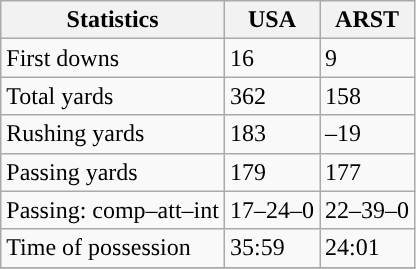<table class="wikitable" style="float: left;">
<tr>
<th>Statistics</th>
<th>USA</th>
<th>ARST</th>
</tr>
<tr>
<td>First downs</td>
<td>16</td>
<td>9</td>
</tr>
<tr>
<td>Total yards</td>
<td>362</td>
<td>158</td>
</tr>
<tr>
<td>Rushing yards</td>
<td>183</td>
<td>–19</td>
</tr>
<tr>
<td>Passing yards</td>
<td>179</td>
<td>177</td>
</tr>
<tr>
<td>Passing: comp–att–int</td>
<td>17–24–0</td>
<td>22–39–0</td>
</tr>
<tr>
<td>Time of possession</td>
<td>35:59</td>
<td>24:01</td>
</tr>
<tr>
</tr>
</table>
